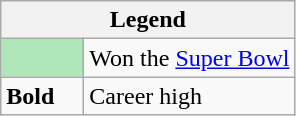<table class="wikitable mw-collapsible mw-collapsed">
<tr>
<th colspan="2">Legend</th>
</tr>
<tr>
<td style="background:#afe6ba; width:3em;"></td>
<td>Won the <a href='#'>Super Bowl</a></td>
</tr>
<tr>
<td><strong>Bold</strong></td>
<td>Career high</td>
</tr>
</table>
